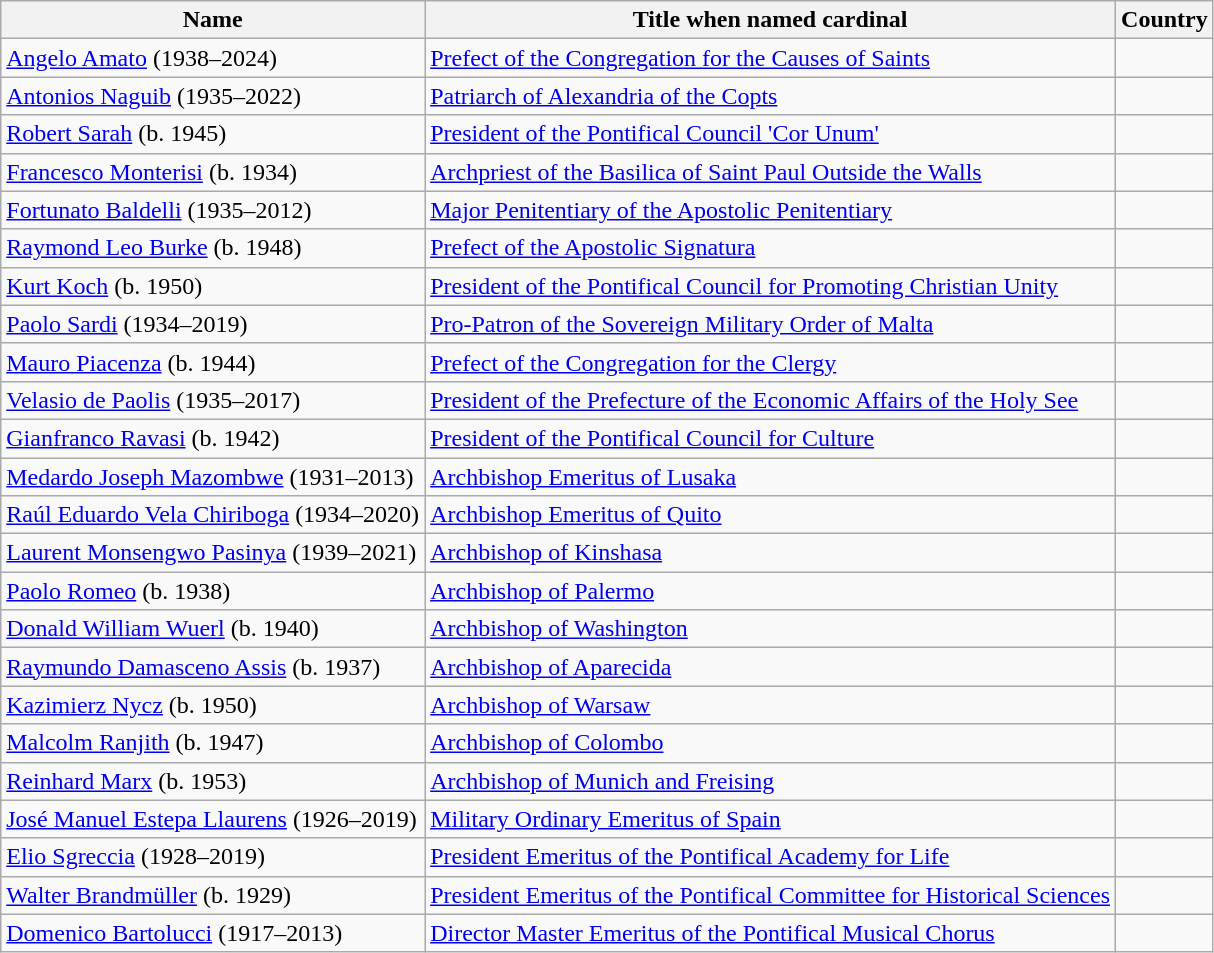<table class="wikitable sortable">
<tr>
<th>Name</th>
<th>Title when named cardinal</th>
<th>Country</th>
</tr>
<tr>
<td><a href='#'>Angelo Amato</a> (1938–2024)</td>
<td><a href='#'>Prefect of the Congregation for the Causes of Saints</a></td>
<td></td>
</tr>
<tr>
<td><a href='#'>Antonios Naguib</a> (1935–2022)</td>
<td><a href='#'>Patriarch of Alexandria of the Copts</a></td>
<td></td>
</tr>
<tr>
<td><a href='#'>Robert Sarah</a> (b. 1945)</td>
<td><a href='#'>President of the Pontifical Council 'Cor Unum'</a></td>
<td></td>
</tr>
<tr>
<td><a href='#'>Francesco Monterisi</a> (b. 1934)</td>
<td><a href='#'>Archpriest of the Basilica of Saint Paul Outside the Walls</a></td>
<td></td>
</tr>
<tr>
<td><a href='#'>Fortunato Baldelli</a> (1935–2012)</td>
<td><a href='#'>Major Penitentiary of the Apostolic Penitentiary</a></td>
<td></td>
</tr>
<tr>
<td><a href='#'>Raymond Leo Burke</a> (b. 1948)</td>
<td><a href='#'>Prefect of the Apostolic Signatura</a></td>
<td></td>
</tr>
<tr>
<td><a href='#'>Kurt Koch</a> (b. 1950)</td>
<td><a href='#'>President of the Pontifical Council for Promoting Christian Unity</a></td>
<td></td>
</tr>
<tr>
<td><a href='#'>Paolo Sardi</a> (1934–2019)</td>
<td><a href='#'>Pro-Patron of the Sovereign Military Order of Malta</a></td>
<td></td>
</tr>
<tr>
<td><a href='#'>Mauro Piacenza</a> (b. 1944)</td>
<td><a href='#'>Prefect of the Congregation for the Clergy</a></td>
<td></td>
</tr>
<tr>
<td><a href='#'>Velasio de Paolis</a> (1935–2017)</td>
<td><a href='#'>President of the Prefecture of the Economic Affairs of the Holy See</a></td>
<td></td>
</tr>
<tr>
<td><a href='#'>Gianfranco Ravasi</a> (b. 1942)</td>
<td><a href='#'>President of the Pontifical Council for Culture</a></td>
<td></td>
</tr>
<tr>
<td><a href='#'>Medardo Joseph Mazombwe</a> (1931–2013)</td>
<td><a href='#'>Archbishop Emeritus of Lusaka</a></td>
<td></td>
</tr>
<tr>
<td><a href='#'>Raúl Eduardo Vela Chiriboga</a> (1934–2020)</td>
<td><a href='#'>Archbishop Emeritus of Quito</a></td>
<td></td>
</tr>
<tr>
<td><a href='#'>Laurent Monsengwo Pasinya</a> (1939–2021)</td>
<td><a href='#'>Archbishop of Kinshasa</a></td>
<td></td>
</tr>
<tr>
<td><a href='#'>Paolo Romeo</a> (b. 1938)</td>
<td><a href='#'>Archbishop of Palermo</a></td>
<td></td>
</tr>
<tr>
<td><a href='#'>Donald William Wuerl</a> (b. 1940)</td>
<td><a href='#'>Archbishop of Washington</a></td>
<td></td>
</tr>
<tr>
<td><a href='#'>Raymundo Damasceno Assis</a> (b. 1937)</td>
<td><a href='#'>Archbishop of Aparecida</a></td>
<td></td>
</tr>
<tr>
<td><a href='#'>Kazimierz Nycz</a> (b. 1950)</td>
<td><a href='#'>Archbishop of Warsaw</a></td>
<td></td>
</tr>
<tr>
<td><a href='#'>Malcolm Ranjith</a> (b. 1947)</td>
<td><a href='#'>Archbishop of Colombo</a></td>
<td></td>
</tr>
<tr>
<td><a href='#'>Reinhard Marx</a> (b. 1953)</td>
<td><a href='#'>Archbishop of Munich and Freising</a></td>
<td></td>
</tr>
<tr>
<td><a href='#'>José Manuel Estepa Llaurens</a> (1926–2019)</td>
<td><a href='#'>Military Ordinary Emeritus of Spain</a></td>
<td></td>
</tr>
<tr>
<td><a href='#'>Elio Sgreccia</a> (1928–2019)</td>
<td><a href='#'>President Emeritus of the Pontifical Academy for Life</a></td>
<td></td>
</tr>
<tr>
<td><a href='#'>Walter Brandmüller</a> (b. 1929)</td>
<td><a href='#'>President Emeritus of the Pontifical Committee for Historical Sciences</a></td>
<td></td>
</tr>
<tr>
<td><a href='#'>Domenico Bartolucci</a> (1917–2013)</td>
<td><a href='#'>Director Master Emeritus of the Pontifical Musical Chorus</a></td>
<td></td>
</tr>
</table>
